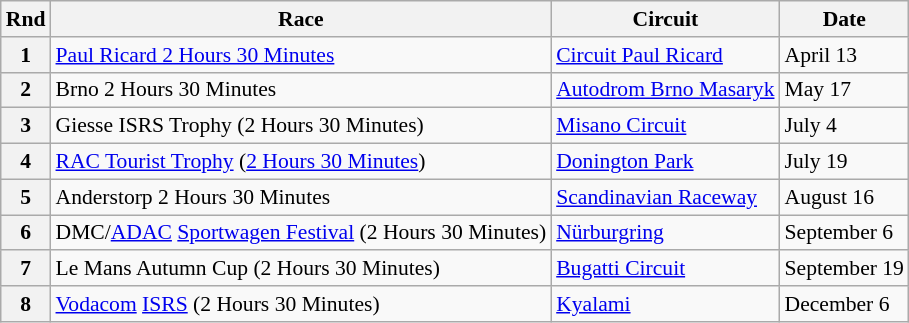<table class="wikitable" style="font-size: 90%;">
<tr>
<th>Rnd</th>
<th>Race</th>
<th>Circuit</th>
<th>Date</th>
</tr>
<tr>
<th>1</th>
<td> <a href='#'>Paul Ricard 2 Hours 30 Minutes</a></td>
<td><a href='#'>Circuit Paul Ricard</a></td>
<td>April 13</td>
</tr>
<tr>
<th>2</th>
<td> Brno 2 Hours 30 Minutes</td>
<td><a href='#'>Autodrom Brno Masaryk</a></td>
<td>May 17</td>
</tr>
<tr>
<th>3</th>
<td> Giesse ISRS Trophy (2 Hours 30 Minutes)</td>
<td><a href='#'>Misano Circuit</a></td>
<td>July 4</td>
</tr>
<tr>
<th>4</th>
<td> <a href='#'>RAC Tourist Trophy</a> (<a href='#'>2 Hours 30 Minutes</a>)</td>
<td><a href='#'>Donington Park</a></td>
<td>July 19</td>
</tr>
<tr>
<th>5</th>
<td> Anderstorp 2 Hours 30 Minutes</td>
<td><a href='#'>Scandinavian Raceway</a></td>
<td>August 16</td>
</tr>
<tr>
<th>6</th>
<td> DMC/<a href='#'>ADAC</a> <a href='#'>Sportwagen Festival</a> (2 Hours 30 Minutes)</td>
<td><a href='#'>Nürburgring</a></td>
<td>September 6</td>
</tr>
<tr>
<th>7</th>
<td> Le Mans Autumn Cup (2 Hours 30 Minutes)</td>
<td><a href='#'>Bugatti Circuit</a></td>
<td>September 19</td>
</tr>
<tr>
<th>8</th>
<td> <a href='#'>Vodacom</a> <a href='#'>ISRS</a> (2 Hours 30 Minutes)</td>
<td><a href='#'>Kyalami</a></td>
<td>December 6</td>
</tr>
</table>
